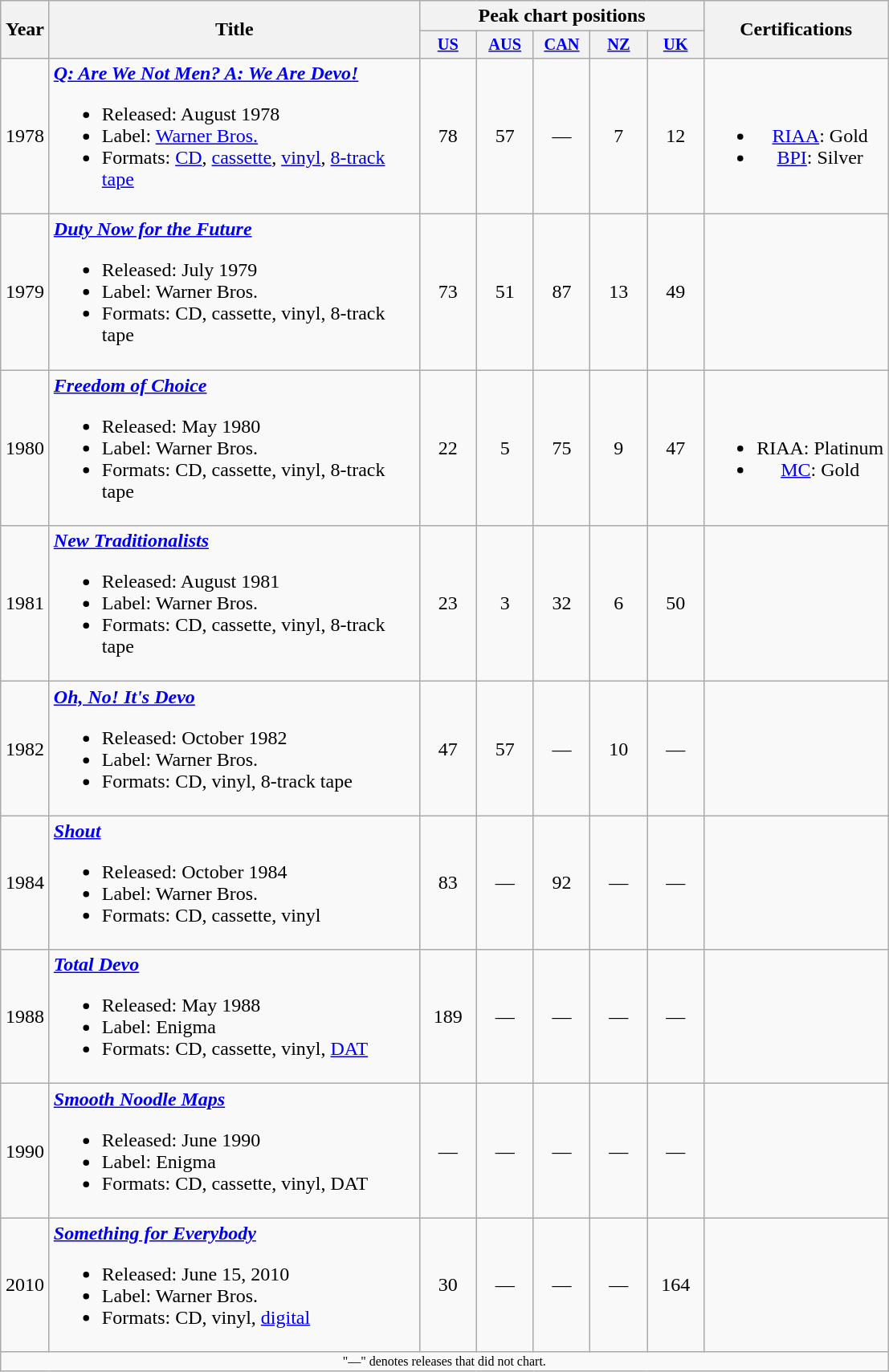<table class="wikitable" style=text-align:center;>
<tr>
<th rowspan="2" style="width:33px;">Year</th>
<th rowspan="2" style="width:300px;">Title</th>
<th colspan="5">Peak chart positions</th>
<th rowspan="2">Certifications</th>
</tr>
<tr>
<th style="width:3em;font-size:85%"><a href='#'>US</a><br></th>
<th style="width:3em;font-size:85%"><a href='#'>AUS</a><br></th>
<th style="width:3em;font-size:85%"><a href='#'>CAN</a> <br></th>
<th style="width:3em;font-size:85%"><a href='#'>NZ</a><br></th>
<th style="width:3em;font-size:85%"><a href='#'>UK</a><br></th>
</tr>
<tr>
<td style="text-align:center;">1978</td>
<td align=left><strong><em><a href='#'>Q: Are We Not Men? A: We Are Devo!</a></em></strong><br><ul><li>Released: August 1978</li><li>Label: <a href='#'>Warner Bros.</a></li><li>Formats: <a href='#'>CD</a>, <a href='#'>cassette</a>, <a href='#'>vinyl</a>, <a href='#'>8-track tape</a></li></ul></td>
<td>78</td>
<td>57</td>
<td>—</td>
<td>7</td>
<td>12</td>
<td><br><ul><li><a href='#'>RIAA</a>: Gold</li><li><a href='#'>BPI</a>: Silver</li></ul></td>
</tr>
<tr>
<td style="text-align:center;">1979</td>
<td align=left><strong><em><a href='#'>Duty Now for the Future</a></em></strong><br><ul><li>Released: July 1979</li><li>Label: Warner Bros.</li><li>Formats: CD, cassette, vinyl, 8-track tape</li></ul></td>
<td>73</td>
<td>51</td>
<td>87</td>
<td>13</td>
<td>49</td>
<td></td>
</tr>
<tr>
<td style="text-align:center;">1980</td>
<td align=left><strong><em><a href='#'>Freedom of Choice</a></em></strong><br><ul><li>Released: May 1980</li><li>Label: Warner Bros.</li><li>Formats: CD, cassette, vinyl, 8-track tape</li></ul></td>
<td>22</td>
<td>5</td>
<td>75</td>
<td>9</td>
<td>47</td>
<td><br><ul><li>RIAA: Platinum</li><li><a href='#'>MC</a>: Gold</li></ul></td>
</tr>
<tr>
<td style="text-align:center;">1981</td>
<td align=left><strong><em><a href='#'>New Traditionalists</a></em></strong><br><ul><li>Released: August 1981</li><li>Label: Warner Bros.</li><li>Formats: CD, cassette, vinyl, 8-track tape</li></ul></td>
<td>23</td>
<td>3</td>
<td>32</td>
<td>6</td>
<td>50</td>
<td></td>
</tr>
<tr>
<td style="text-align:center;">1982</td>
<td align=left><strong><em><a href='#'>Oh, No! It's Devo</a></em></strong><br><ul><li>Released: October 1982</li><li>Label: Warner Bros.</li><li>Formats: CD, vinyl, 8-track tape</li></ul></td>
<td>47</td>
<td>57</td>
<td>—</td>
<td>10</td>
<td>—</td>
<td></td>
</tr>
<tr>
<td style="text-align:center;">1984</td>
<td align=left><strong><em><a href='#'>Shout</a></em></strong><br><ul><li>Released: October 1984</li><li>Label: Warner Bros.</li><li>Formats: CD, cassette, vinyl</li></ul></td>
<td>83</td>
<td>—</td>
<td>92</td>
<td>—</td>
<td>—</td>
<td></td>
</tr>
<tr>
<td style="text-align:center;">1988</td>
<td align=left><strong><em><a href='#'>Total Devo</a></em></strong><br><ul><li>Released: May 1988</li><li>Label: Enigma</li><li>Formats: CD, cassette, vinyl, <a href='#'>DAT</a></li></ul></td>
<td>189</td>
<td>—</td>
<td>—</td>
<td>—</td>
<td>—</td>
<td></td>
</tr>
<tr>
<td style="text-align:center;">1990</td>
<td align=left><strong><em><a href='#'>Smooth Noodle Maps</a></em></strong><br><ul><li>Released: June 1990</li><li>Label: Enigma</li><li>Formats: CD, cassette, vinyl, DAT</li></ul></td>
<td>—</td>
<td>—</td>
<td>—</td>
<td>—</td>
<td>—</td>
<td></td>
</tr>
<tr>
<td style="text-align:center;">2010</td>
<td align=left><strong><em><a href='#'>Something for Everybody</a></em></strong><br><ul><li>Released: June 15, 2010</li><li>Label: Warner Bros.</li><li>Formats: CD, vinyl, <a href='#'>digital</a></li></ul></td>
<td>30</td>
<td>—</td>
<td>—</td>
<td>—</td>
<td>164<br></td>
<td></td>
</tr>
<tr>
<td colspan="8" style="text-align:center; font-size:8pt;">"—" denotes releases that did not chart.</td>
</tr>
</table>
